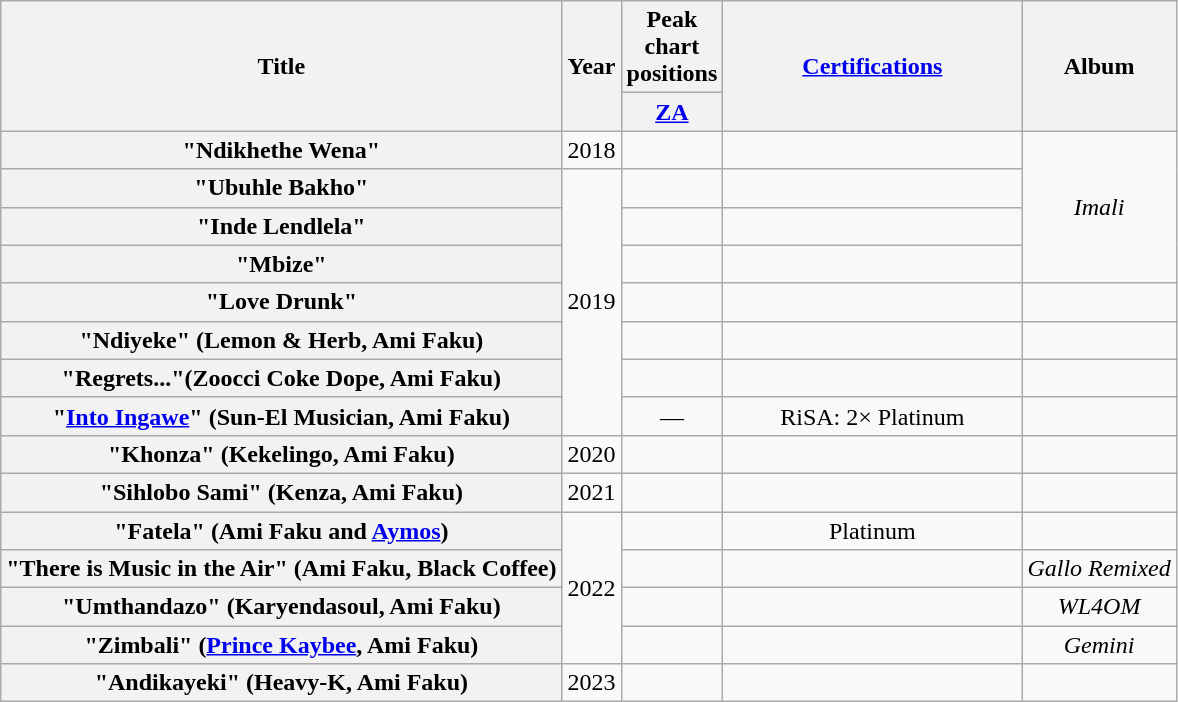<table class="wikitable plainrowheaders" style="text-align:center;">
<tr>
<th scope="col" rowspan="2">Title</th>
<th scope="col" rowspan="2">Year</th>
<th scope="col" colspan="1">Peak chart positions</th>
<th scope="col" rowspan="2" style="width:12em;"><a href='#'>Certifications</a></th>
<th scope="col" rowspan="2">Album</th>
</tr>
<tr>
<th scope="col" style="width:3em;font-size:100%;"><a href='#'>ZA</a><br></th>
</tr>
<tr>
<th scope="row">"Ndikhethe Wena"</th>
<td>2018</td>
<td></td>
<td></td>
<td rowspan=4><em>Imali</em></td>
</tr>
<tr>
<th scope="row">"Ubuhle Bakho"</th>
<td rowspan=7>2019</td>
<td></td>
<td></td>
</tr>
<tr>
<th scope="row">"Inde Lendlela"</th>
<td></td>
<td></td>
</tr>
<tr>
<th scope="row">"Mbize"</th>
<td></td>
<td></td>
</tr>
<tr>
<th scope="row">"Love Drunk"</th>
<td></td>
<td></td>
<td></td>
</tr>
<tr>
<th scope="row">"Ndiyeke" (Lemon & Herb, Ami Faku)</th>
<td></td>
<td></td>
<td></td>
</tr>
<tr>
<th scope="row">"Regrets..."(Zoocci Coke Dope, Ami Faku)</th>
<td></td>
<td></td>
<td></td>
</tr>
<tr>
<th scope="row">"<a href='#'>Into Ingawe</a>" (Sun-El Musician, Ami Faku)</th>
<td>—</td>
<td>RiSA: 2× Platinum </td>
<td></td>
</tr>
<tr>
<th scope="row">"Khonza" (Kekelingo, Ami Faku)</th>
<td>2020</td>
<td></td>
<td></td>
<td></td>
</tr>
<tr>
<th scope="row">"Sihlobo Sami" (Kenza, Ami Faku)</th>
<td>2021</td>
<td></td>
<td></td>
<td></td>
</tr>
<tr>
<th scope="row">"Fatela" (Ami Faku and <a href='#'>Aymos</a>)</th>
<td rowspan=4>2022</td>
<td></td>
<td>Platinum</td>
<td></td>
</tr>
<tr>
<th scope="row">"There is Music in the Air" (Ami Faku, Black Coffee)</th>
<td></td>
<td></td>
<td><em>Gallo Remixed</em></td>
</tr>
<tr>
<th scope="row">"Umthandazo" (Karyendasoul, Ami Faku)</th>
<td></td>
<td></td>
<td><em>WL4OM</em></td>
</tr>
<tr>
<th scope="row">"Zimbali" (<a href='#'>Prince Kaybee</a>, Ami Faku)</th>
<td></td>
<td></td>
<td><em>Gemini</em></td>
</tr>
<tr>
<th scope="row">"Andikayeki" (Heavy-K, Ami Faku)</th>
<td>2023</td>
<td></td>
<td></td>
<td></td>
</tr>
</table>
